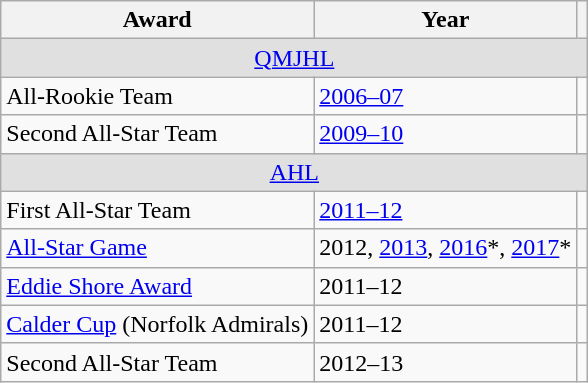<table class="wikitable">
<tr>
<th>Award</th>
<th>Year</th>
<th></th>
</tr>
<tr ALIGN="center" bgcolor="#e0e0e0">
<td colspan="3"><a href='#'>QMJHL</a></td>
</tr>
<tr>
<td>All-Rookie Team</td>
<td><a href='#'>2006–07</a></td>
<td></td>
</tr>
<tr>
<td>Second All-Star Team</td>
<td><a href='#'>2009–10</a></td>
<td></td>
</tr>
<tr ALIGN="center" bgcolor="#e0e0e0">
<td colspan="3"><a href='#'>AHL</a></td>
</tr>
<tr>
<td>First All-Star Team</td>
<td><a href='#'>2011–12</a></td>
<td></td>
</tr>
<tr>
<td><a href='#'>All-Star Game</a></td>
<td>2012, <a href='#'>2013</a>, <a href='#'>2016</a>*, <a href='#'>2017</a>*</td>
<td></td>
</tr>
<tr>
<td><a href='#'>Eddie Shore Award</a></td>
<td>2011–12</td>
<td></td>
</tr>
<tr>
<td><a href='#'>Calder Cup</a> (Norfolk Admirals)</td>
<td>2011–12</td>
<td></td>
</tr>
<tr>
<td>Second All-Star Team</td>
<td>2012–13</td>
<td></td>
</tr>
</table>
